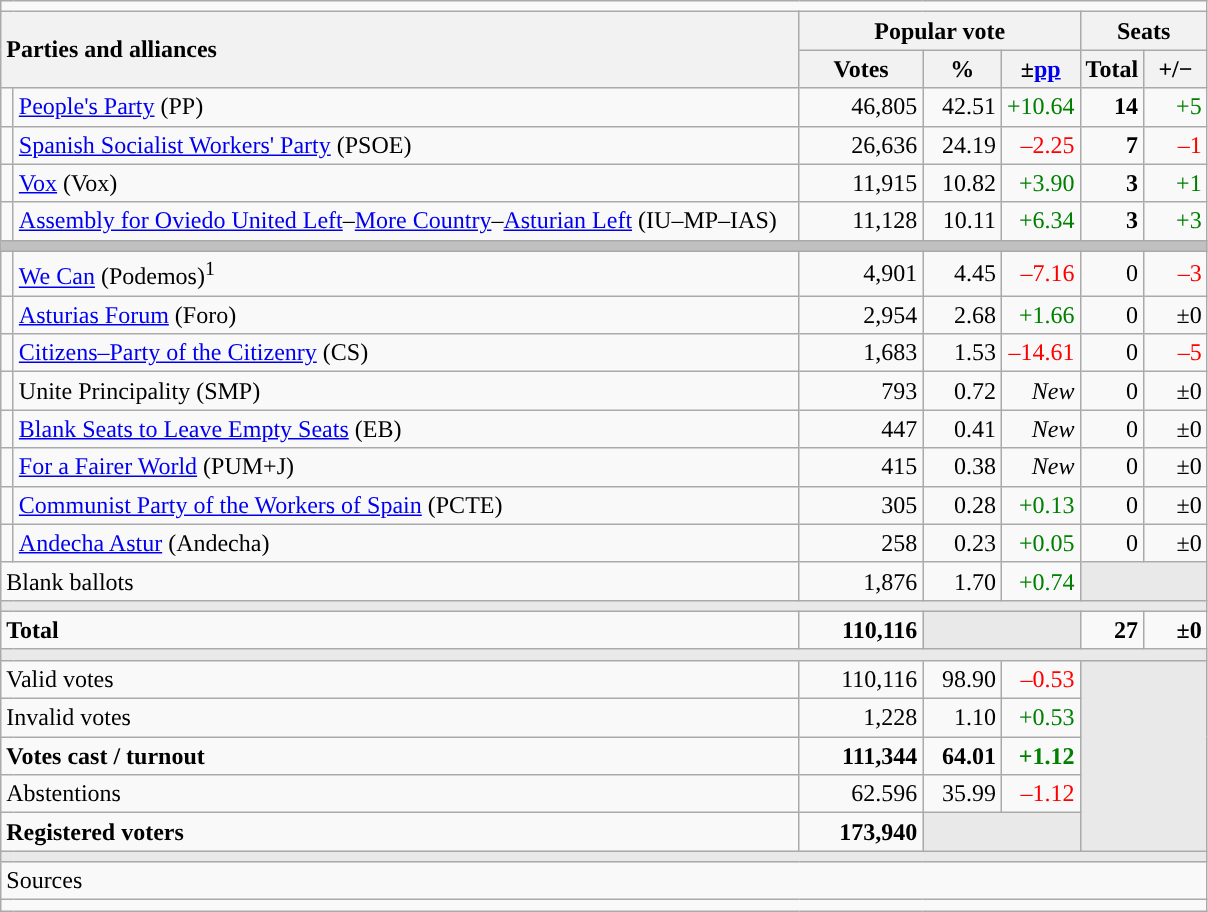<table class="wikitable" style="text-align:right;">
<tr>
<td colspan="7"></td>
</tr>
<tr>
<th style="text-align:left;" rowspan="2" colspan="2" width="525">Parties and alliances</th>
<th colspan="3">Popular vote</th>
<th colspan="2">Seats</th>
</tr>
<tr>
<th width="75">Votes</th>
<th width="45">%</th>
<th width="45">±<a href='#'>pp</a></th>
<th width="35">Total</th>
<th width="35">+/−</th>
</tr>
<tr>
<td width="1" style="color:inherit;background:"></td>
<td align="left"><a href='#'>People's Party</a> (PP)</td>
<td>46,805</td>
<td>42.51</td>
<td style="color:green;">+10.64</td>
<td><strong>14</strong></td>
<td style="color:green;">+5</td>
</tr>
<tr>
<td style="color:inherit;background:"></td>
<td align="left"><a href='#'>Spanish Socialist Workers' Party</a> (PSOE)</td>
<td>26,636</td>
<td>24.19</td>
<td style="color:red;">–2.25</td>
<td><strong>7</strong></td>
<td style="color:red;">–1</td>
</tr>
<tr>
<td style="color:inherit;background:"></td>
<td align="left"><a href='#'>Vox</a> (Vox)</td>
<td>11,915</td>
<td>10.82</td>
<td style="color:green;">+3.90</td>
<td><strong>3</strong></td>
<td style="color:green;">+1</td>
</tr>
<tr>
<td style="color:inherit;background:"></td>
<td align="left"><a href='#'>Assembly for Oviedo United Left</a>–<a href='#'>More Country</a>–<a href='#'>Asturian Left</a> (IU–MP–IAS)</td>
<td>11,128</td>
<td>10.11</td>
<td style="color:green;">+6.34</td>
<td><strong>3</strong></td>
<td style="color:green;">+3</td>
</tr>
<tr>
<td colspan="7" bgcolor="#C0C0C0"></td>
</tr>
<tr>
<td style="color:inherit;background:"></td>
<td align="left"><a href='#'>We Can</a> (Podemos)<sup>1</sup></td>
<td>4,901</td>
<td>4.45</td>
<td style="color:red;">–7.16</td>
<td>0</td>
<td style="color:red;">–3</td>
</tr>
<tr>
<td style="color:inherit;background:"></td>
<td align="left"><a href='#'>Asturias Forum</a> (Foro)</td>
<td>2,954</td>
<td>2.68</td>
<td style="color:green;">+1.66</td>
<td>0</td>
<td>±0</td>
</tr>
<tr>
<td style="color:inherit;background:"></td>
<td align="left"><a href='#'>Citizens–Party of the Citizenry</a> (CS)</td>
<td>1,683</td>
<td>1.53</td>
<td style="color:red;">–14.61</td>
<td>0</td>
<td style="color:red;">–5</td>
</tr>
<tr>
<td style="color:inherit;background:"></td>
<td align="left">Unite Principality (SMP)</td>
<td>793</td>
<td>0.72</td>
<td><em>New</em></td>
<td>0</td>
<td>±0</td>
</tr>
<tr>
<td style="color:inherit;background:"></td>
<td align="left"><a href='#'>Blank Seats to Leave Empty Seats</a> (EB)</td>
<td>447</td>
<td>0.41</td>
<td><em>New</em></td>
<td>0</td>
<td>±0</td>
</tr>
<tr>
<td style="color:inherit;background:"></td>
<td align="left"><a href='#'>For a Fairer World</a> (PUM+J)</td>
<td>415</td>
<td>0.38</td>
<td><em>New</em></td>
<td>0</td>
<td>±0</td>
</tr>
<tr>
<td style="color:inherit;background:"></td>
<td align="left"><a href='#'>Communist Party of the Workers of Spain</a> (PCTE)</td>
<td>305</td>
<td>0.28</td>
<td style="color:green;">+0.13</td>
<td>0</td>
<td>±0</td>
</tr>
<tr>
<td style="color:inherit;background:"></td>
<td align="left"><a href='#'>Andecha Astur</a> (Andecha)</td>
<td>258</td>
<td>0.23</td>
<td style="color:green;">+0.05</td>
<td>0</td>
<td>±0</td>
</tr>
<tr>
<td colspan="2" align="left">Blank ballots</td>
<td>1,876</td>
<td>1.70</td>
<td style="color:green;">+0.74</td>
<td colspan="2" bgcolor="#E9E9E9"></td>
</tr>
<tr>
<td colspan="7" bgcolor="#E9E9E9"></td>
</tr>
<tr style="font-weight:bold;">
<td align="left" colspan="2">Total</td>
<td>110,116</td>
<td colspan="2" bgcolor="#E9E9E9"></td>
<td>27</td>
<td>±0</td>
</tr>
<tr>
<td colspan="7" bgcolor="#E9E9E9"></td>
</tr>
<tr>
<td align="left" colspan="2">Valid votes</td>
<td>110,116</td>
<td>98.90</td>
<td style="color:red;">–0.53</td>
<td bgcolor="#E9E9E9" colspan="2" rowspan="5"></td>
</tr>
<tr>
<td align="left" colspan="2">Invalid votes</td>
<td>1,228</td>
<td>1.10</td>
<td style="color:green;">+0.53</td>
</tr>
<tr style="font-weight:bold;">
<td align="left" colspan="2">Votes cast / turnout</td>
<td>111,344</td>
<td>64.01</td>
<td style="color:green;">+1.12</td>
</tr>
<tr>
<td align="left" colspan="2">Abstentions</td>
<td>62.596</td>
<td>35.99</td>
<td style="color:red;">–1.12</td>
</tr>
<tr style="font-weight:bold;">
<td align="left" colspan="2">Registered voters</td>
<td>173,940</td>
<td colspan="2" bgcolor="#E9E9E9"></td>
</tr>
<tr>
<td colspan="7" bgcolor="#E9E9E9"></td>
</tr>
<tr>
<td align="left" colspan="7">Sources</td>
</tr>
<tr>
<td colspan="7"></td>
</tr>
</table>
